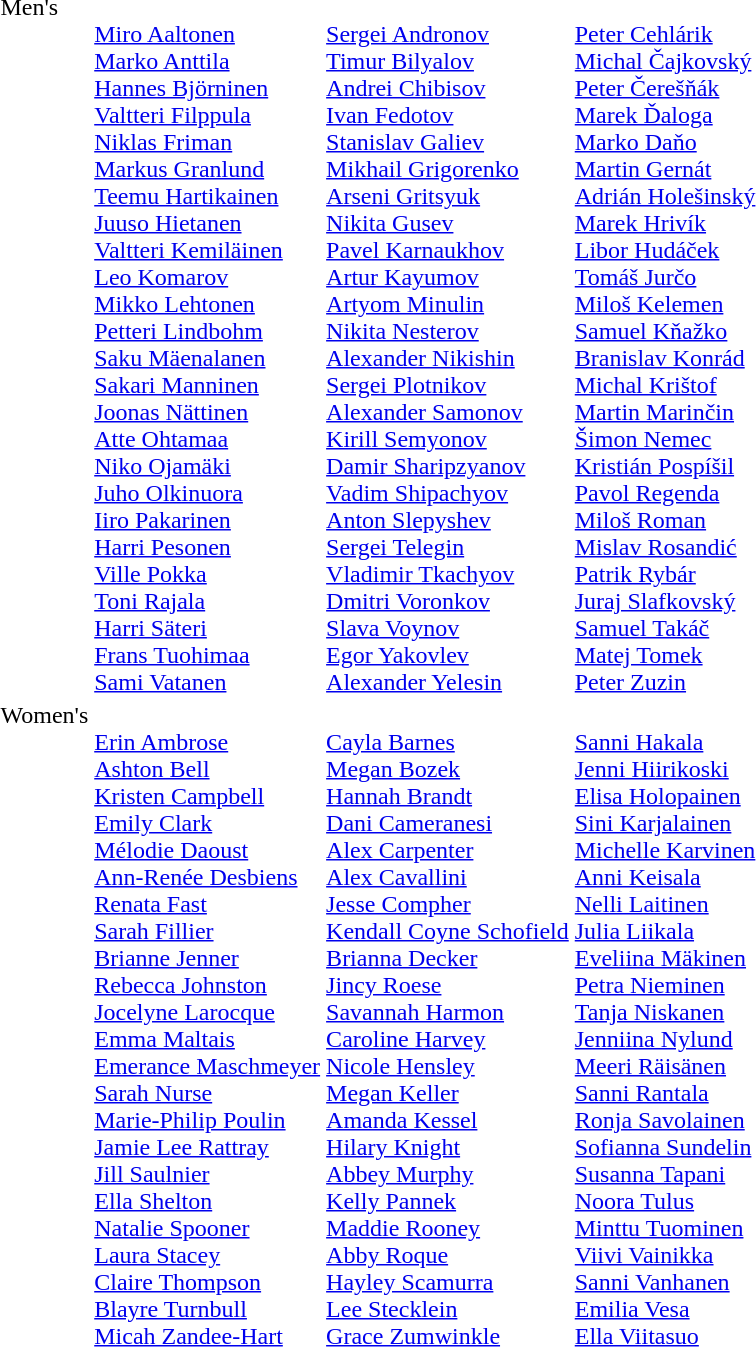<table>
<tr valign="top">
<td>Men's<br></td>
<td><br><a href='#'>Miro Aaltonen</a><br><a href='#'>Marko Anttila</a><br><a href='#'>Hannes Björninen</a><br><a href='#'>Valtteri Filppula</a><br><a href='#'>Niklas Friman</a><br><a href='#'>Markus Granlund</a><br><a href='#'>Teemu Hartikainen</a><br><a href='#'>Juuso Hietanen</a><br><a href='#'>Valtteri Kemiläinen</a><br><a href='#'>Leo Komarov</a><br><a href='#'>Mikko Lehtonen</a><br><a href='#'>Petteri Lindbohm</a><br><a href='#'>Saku Mäenalanen</a><br><a href='#'>Sakari Manninen</a><br><a href='#'>Joonas Nättinen</a><br><a href='#'>Atte Ohtamaa</a><br><a href='#'>Niko Ojamäki</a><br><a href='#'>Juho Olkinuora</a><br><a href='#'>Iiro Pakarinen</a><br><a href='#'>Harri Pesonen</a><br><a href='#'>Ville Pokka</a><br><a href='#'>Toni Rajala</a><br><a href='#'>Harri Säteri</a><br><a href='#'>Frans Tuohimaa</a><br><a href='#'>Sami Vatanen</a></td>
<td><br><a href='#'>Sergei Andronov</a><br><a href='#'>Timur Bilyalov</a><br><a href='#'>Andrei Chibisov</a><br><a href='#'>Ivan Fedotov</a><br><a href='#'>Stanislav Galiev</a><br><a href='#'>Mikhail Grigorenko</a><br><a href='#'>Arseni Gritsyuk</a><br><a href='#'>Nikita Gusev</a><br><a href='#'>Pavel Karnaukhov</a><br><a href='#'>Artur Kayumov</a><br><a href='#'>Artyom Minulin</a><br><a href='#'>Nikita Nesterov</a><br><a href='#'>Alexander Nikishin</a><br><a href='#'>Sergei Plotnikov</a><br><a href='#'>Alexander Samonov</a><br><a href='#'>Kirill Semyonov</a><br><a href='#'>Damir Sharipzyanov</a><br><a href='#'>Vadim Shipachyov</a><br><a href='#'>Anton Slepyshev</a><br><a href='#'>Sergei Telegin</a><br><a href='#'>Vladimir Tkachyov</a><br><a href='#'>Dmitri Voronkov</a><br><a href='#'>Slava Voynov</a><br><a href='#'>Egor Yakovlev</a><br><a href='#'>Alexander Yelesin</a></td>
<td><br><a href='#'>Peter Cehlárik</a><br><a href='#'>Michal Čajkovský</a><br><a href='#'>Peter Čerešňák</a><br><a href='#'>Marek Ďaloga</a><br><a href='#'>Marko Daňo</a><br><a href='#'>Martin Gernát</a><br><a href='#'>Adrián Holešinský</a><br><a href='#'>Marek Hrivík</a><br><a href='#'>Libor Hudáček</a><br><a href='#'>Tomáš Jurčo</a><br><a href='#'>Miloš Kelemen</a><br><a href='#'>Samuel Kňažko</a><br><a href='#'>Branislav Konrád</a><br><a href='#'>Michal Krištof</a><br><a href='#'>Martin Marinčin</a><br><a href='#'>Šimon Nemec</a><br><a href='#'>Kristián Pospíšil</a><br><a href='#'>Pavol Regenda</a><br><a href='#'>Miloš Roman</a><br><a href='#'>Mislav Rosandić</a><br><a href='#'>Patrik Rybár</a><br><a href='#'>Juraj Slafkovský</a><br><a href='#'>Samuel Takáč</a><br><a href='#'>Matej Tomek</a><br><a href='#'>Peter Zuzin</a></td>
</tr>
<tr valign="top">
<td>Women's<br></td>
<td><br><a href='#'>Erin Ambrose</a><br><a href='#'>Ashton Bell</a><br><a href='#'>Kristen Campbell</a><br><a href='#'>Emily Clark</a><br><a href='#'>Mélodie Daoust</a><br><a href='#'>Ann-Renée Desbiens</a><br><a href='#'>Renata Fast</a><br><a href='#'>Sarah Fillier</a><br><a href='#'>Brianne Jenner</a><br><a href='#'>Rebecca Johnston</a><br><a href='#'>Jocelyne Larocque</a><br><a href='#'>Emma Maltais</a><br><a href='#'>Emerance Maschmeyer</a><br><a href='#'>Sarah Nurse</a><br><a href='#'>Marie-Philip Poulin</a><br><a href='#'>Jamie Lee Rattray</a><br><a href='#'>Jill Saulnier</a><br><a href='#'>Ella Shelton</a><br><a href='#'>Natalie Spooner</a><br><a href='#'>Laura Stacey</a><br><a href='#'>Claire Thompson</a><br><a href='#'>Blayre Turnbull</a><br><a href='#'>Micah Zandee-Hart</a></td>
<td><br><a href='#'>Cayla Barnes</a><br><a href='#'>Megan Bozek</a><br><a href='#'>Hannah Brandt</a><br><a href='#'>Dani Cameranesi</a><br><a href='#'>Alex Carpenter</a><br><a href='#'>Alex Cavallini</a><br><a href='#'>Jesse Compher</a><br><a href='#'>Kendall Coyne Schofield</a><br><a href='#'>Brianna Decker</a><br><a href='#'>Jincy Roese</a><br><a href='#'>Savannah Harmon</a><br><a href='#'>Caroline Harvey</a><br><a href='#'>Nicole Hensley</a><br><a href='#'>Megan Keller</a><br><a href='#'>Amanda Kessel</a><br><a href='#'>Hilary Knight</a><br><a href='#'>Abbey Murphy</a><br><a href='#'>Kelly Pannek</a><br><a href='#'>Maddie Rooney</a><br><a href='#'>Abby Roque</a><br><a href='#'>Hayley Scamurra</a><br><a href='#'>Lee Stecklein</a><br><a href='#'>Grace Zumwinkle</a></td>
<td><br><a href='#'>Sanni Hakala</a><br><a href='#'>Jenni Hiirikoski</a><br><a href='#'>Elisa Holopainen</a><br><a href='#'>Sini Karjalainen</a><br><a href='#'>Michelle Karvinen</a><br><a href='#'>Anni Keisala</a><br><a href='#'>Nelli Laitinen</a><br><a href='#'>Julia Liikala</a><br><a href='#'>Eveliina Mäkinen</a><br><a href='#'>Petra Nieminen</a><br><a href='#'>Tanja Niskanen</a><br><a href='#'>Jenniina Nylund</a><br><a href='#'>Meeri Räisänen</a><br><a href='#'>Sanni Rantala</a><br><a href='#'>Ronja Savolainen</a><br><a href='#'>Sofianna Sundelin</a><br><a href='#'>Susanna Tapani</a><br><a href='#'>Noora Tulus</a><br><a href='#'>Minttu Tuominen</a><br><a href='#'>Viivi Vainikka</a><br><a href='#'>Sanni Vanhanen</a><br><a href='#'>Emilia Vesa</a><br><a href='#'>Ella Viitasuo</a></td>
</tr>
</table>
